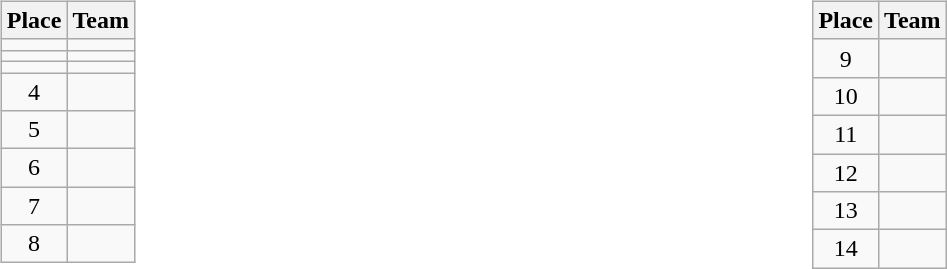<table>
<tr>
<td valign=top width=10%><br><table class=wikitable>
<tr>
<th>Place</th>
<th>Team</th>
</tr>
<tr>
<td align=center></td>
<td></td>
</tr>
<tr>
<td align=center></td>
<td></td>
</tr>
<tr>
<td align=center></td>
<td></td>
</tr>
<tr>
<td align=center>4</td>
<td></td>
</tr>
<tr>
<td align=center>5</td>
<td></td>
</tr>
<tr>
<td align=center>6</td>
<td></td>
</tr>
<tr>
<td align=center>7</td>
<td></td>
</tr>
<tr>
<td align=center>8</td>
<td></td>
</tr>
</table>
</td>
<td valign=top width=10%><br><table class=wikitable>
<tr>
<th>Place</th>
<th>Team</th>
</tr>
<tr>
<td align=center>9</td>
<td></td>
</tr>
<tr>
<td align=center>10</td>
<td></td>
</tr>
<tr>
<td align=center>11</td>
<td></td>
</tr>
<tr>
<td align=center>12</td>
<td></td>
</tr>
<tr>
<td align=center>13</td>
<td></td>
</tr>
<tr>
<td align=center>14</td>
<td></td>
</tr>
</table>
</td>
</tr>
</table>
